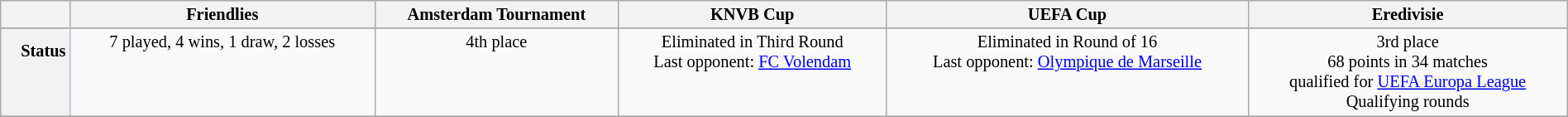<table class="wikitable" style="width:100%; font-size:85%;">
<tr>
<th></th>
<th style="border-bottom:1px solid #B5B7CF;">Friendlies</th>
<th style="border-bottom:1px solid #B5B7CF;">Amsterdam Tournament</th>
<th style="border-bottom:1px solid #B5B7CF;">KNVB Cup</th>
<th style="border-bottom:1px solid #B5B7CF;">UEFA Cup</th>
<th style="border-bottom:1px solid #B5B7CF;">Eredivisie</th>
</tr>
<tr>
</tr>
<tr style="font-size:100%;" valign="top">
<th style="border-right:1px solid #B5B7CF;text-align:right;padding-top:10px;">Status</th>
<td align=center>7 played, 4 wins, 1 draw, 2 losses</td>
<td align=center>4th place</td>
<td align=center>Eliminated in Third Round<br>Last opponent: <a href='#'>FC Volendam</a></td>
<td align=center>Eliminated in Round of 16<br>Last opponent: <a href='#'>Olympique de Marseille</a></td>
<td align=center>3rd place<br>68 points in 34 matches<br>qualified for <a href='#'>UEFA Europa League</a><br>Qualifying rounds</td>
</tr>
<tr>
</tr>
</table>
